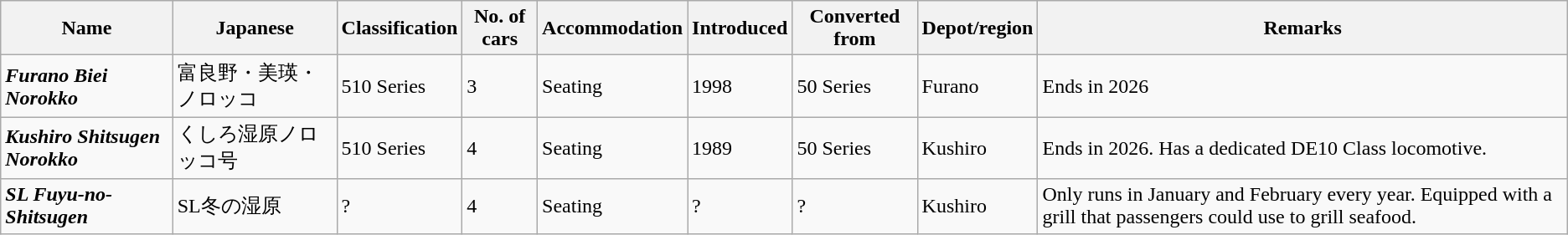<table class="wikitable">
<tr>
<th>Name</th>
<th>Japanese</th>
<th>Classification</th>
<th>No. of cars</th>
<th>Accommodation</th>
<th>Introduced</th>
<th>Converted from</th>
<th>Depot/region</th>
<th>Remarks</th>
</tr>
<tr>
<td><strong><em>Furano Biei Norokko</em></strong></td>
<td>富良野・美瑛・ノロッコ</td>
<td>510 Series</td>
<td>3</td>
<td>Seating</td>
<td>1998</td>
<td>50 Series</td>
<td>Furano</td>
<td>Ends in 2026</td>
</tr>
<tr>
<td><strong><em>Kushiro Shitsugen Norokko</em></strong></td>
<td>くしろ湿原ノロッコ号</td>
<td>510 Series</td>
<td>4</td>
<td>Seating</td>
<td>1989</td>
<td>50 Series</td>
<td>Kushiro</td>
<td>Ends in 2026. Has a dedicated DE10 Class locomotive.</td>
</tr>
<tr>
<td><strong><em>SL Fuyu-no-Shitsugen</em></strong></td>
<td>SL冬の湿原</td>
<td>?</td>
<td>4</td>
<td>Seating</td>
<td>?</td>
<td>?</td>
<td>Kushiro</td>
<td>Only runs in January and February every year. Equipped with a grill that passengers could use to grill seafood.</td>
</tr>
</table>
